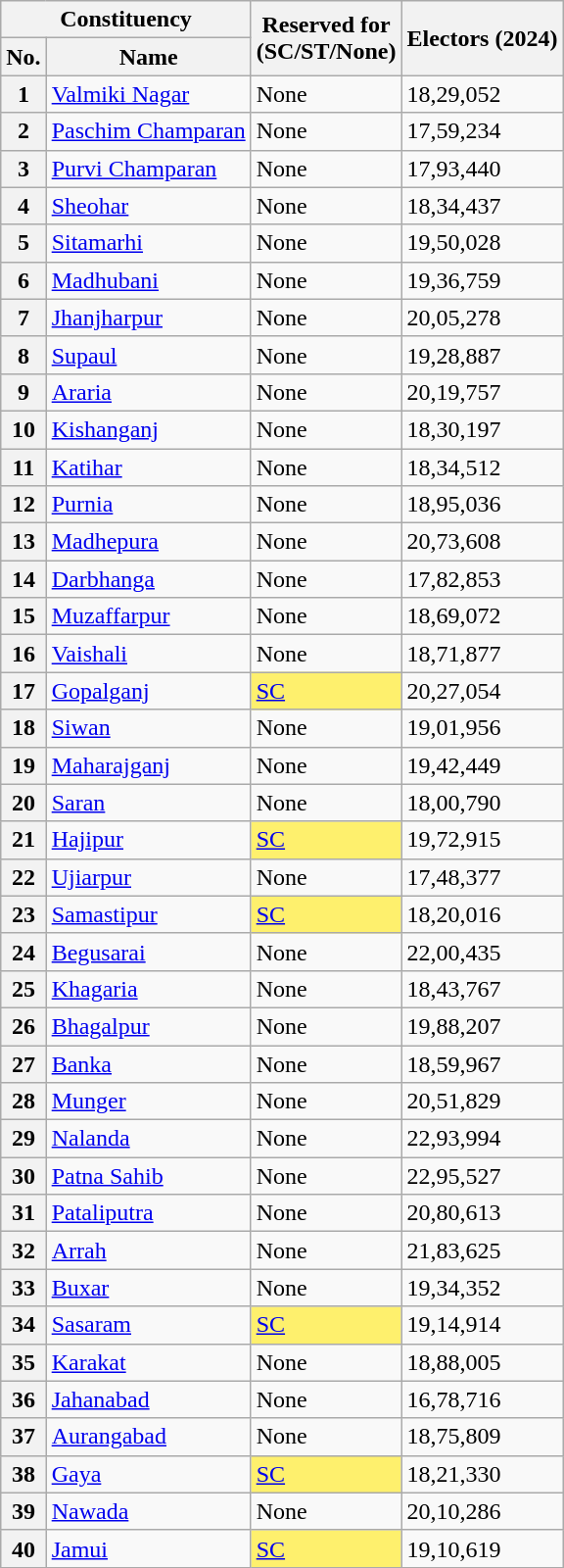<table class="wikitable sortable">
<tr>
<th scope=colgroup colspan="2">Constituency</th>
<th scope=col rowspan=2>Reserved for<br>(SC/ST/None)</th>
<th rowspan="2">Electors (2024)</th>
</tr>
<tr>
<th scope=col>No.</th>
<th scope=col>Name</th>
</tr>
<tr>
<th scope=row>1</th>
<td><a href='#'>Valmiki Nagar</a></td>
<td>None</td>
<td>18,29,052</td>
</tr>
<tr>
<th scope=row>2</th>
<td><a href='#'>Paschim Champaran</a></td>
<td>None</td>
<td>17,59,234</td>
</tr>
<tr>
<th scope=row>3</th>
<td><a href='#'>Purvi Champaran</a></td>
<td>None</td>
<td>17,93,440</td>
</tr>
<tr>
<th scope=row>4</th>
<td><a href='#'>Sheohar</a></td>
<td>None</td>
<td>18,34,437</td>
</tr>
<tr>
<th scope=row>5</th>
<td><a href='#'>Sitamarhi</a></td>
<td>None</td>
<td>19,50,028</td>
</tr>
<tr>
<th scope=row>6</th>
<td><a href='#'>Madhubani</a></td>
<td>None</td>
<td>19,36,759</td>
</tr>
<tr>
<th scope=row>7</th>
<td><a href='#'>Jhanjharpur</a></td>
<td>None</td>
<td>20,05,278</td>
</tr>
<tr>
<th scope=row>8</th>
<td><a href='#'>Supaul</a></td>
<td>None</td>
<td>19,28,887</td>
</tr>
<tr>
<th scope=row>9</th>
<td><a href='#'>Araria</a></td>
<td>None</td>
<td>20,19,757</td>
</tr>
<tr>
<th scope=row>10</th>
<td><a href='#'>Kishanganj</a></td>
<td>None</td>
<td>18,30,197</td>
</tr>
<tr>
<th scope=row>11</th>
<td><a href='#'>Katihar</a></td>
<td>None</td>
<td>18,34,512</td>
</tr>
<tr>
<th scope=row>12</th>
<td><a href='#'>Purnia</a></td>
<td>None</td>
<td>18,95,036</td>
</tr>
<tr>
<th scope=row>13</th>
<td><a href='#'>Madhepura</a></td>
<td>None</td>
<td>20,73,608</td>
</tr>
<tr>
<th scope=row>14</th>
<td><a href='#'>Darbhanga</a></td>
<td>None</td>
<td>17,82,853</td>
</tr>
<tr>
<th scope=row>15</th>
<td><a href='#'>Muzaffarpur</a></td>
<td>None</td>
<td>18,69,072</td>
</tr>
<tr>
<th scope=row>16</th>
<td><a href='#'>Vaishali</a></td>
<td>None</td>
<td>18,71,877</td>
</tr>
<tr>
<th scope=row>17</th>
<td><a href='#'>Gopalganj</a></td>
<td style="background:#fef06d;"><a href='#'>SC</a></td>
<td>20,27,054</td>
</tr>
<tr>
<th scope=row>18</th>
<td><a href='#'>Siwan</a></td>
<td>None</td>
<td>19,01,956</td>
</tr>
<tr>
<th scope=row>19</th>
<td><a href='#'>Maharajganj</a></td>
<td>None</td>
<td>19,42,449</td>
</tr>
<tr>
<th scope=row>20</th>
<td><a href='#'>Saran</a></td>
<td>None</td>
<td>18,00,790</td>
</tr>
<tr>
<th scope=row>21</th>
<td><a href='#'>Hajipur</a></td>
<td style="background:#fef06d;"><a href='#'>SC</a></td>
<td>19,72,915</td>
</tr>
<tr>
<th scope=row>22</th>
<td><a href='#'>Ujiarpur</a></td>
<td>None</td>
<td>17,48,377</td>
</tr>
<tr>
<th scope=row>23</th>
<td><a href='#'>Samastipur</a></td>
<td style="background:#fef06d;"><a href='#'>SC</a></td>
<td>18,20,016</td>
</tr>
<tr>
<th scope=row>24</th>
<td><a href='#'>Begusarai</a></td>
<td>None</td>
<td>22,00,435</td>
</tr>
<tr>
<th scope=row>25</th>
<td><a href='#'>Khagaria</a></td>
<td>None</td>
<td>18,43,767</td>
</tr>
<tr>
<th scope=row>26</th>
<td><a href='#'>Bhagalpur</a></td>
<td>None</td>
<td>19,88,207</td>
</tr>
<tr>
<th scope=row>27</th>
<td><a href='#'>Banka</a></td>
<td>None</td>
<td>18,59,967</td>
</tr>
<tr>
<th scope=row>28</th>
<td><a href='#'>Munger</a></td>
<td>None</td>
<td>20,51,829</td>
</tr>
<tr>
<th scope=row>29</th>
<td><a href='#'>Nalanda</a></td>
<td>None</td>
<td>22,93,994</td>
</tr>
<tr>
<th scope=row>30</th>
<td><a href='#'>Patna Sahib</a></td>
<td>None</td>
<td>22,95,527</td>
</tr>
<tr>
<th scope=row>31</th>
<td><a href='#'>Pataliputra</a></td>
<td>None</td>
<td>20,80,613</td>
</tr>
<tr>
<th scope=row>32</th>
<td><a href='#'>Arrah</a></td>
<td>None</td>
<td>21,83,625</td>
</tr>
<tr>
<th scope=row>33</th>
<td><a href='#'>Buxar</a></td>
<td>None</td>
<td>19,34,352</td>
</tr>
<tr>
<th scope=row>34</th>
<td><a href='#'>Sasaram</a></td>
<td style="background:#fef06d;"><a href='#'>SC</a></td>
<td>19,14,914</td>
</tr>
<tr>
<th scope=row>35</th>
<td><a href='#'>Karakat</a></td>
<td>None</td>
<td>18,88,005</td>
</tr>
<tr>
<th scope=row>36</th>
<td><a href='#'>Jahanabad</a></td>
<td>None</td>
<td>16,78,716</td>
</tr>
<tr>
<th scope=row>37</th>
<td><a href='#'>Aurangabad</a></td>
<td>None</td>
<td>18,75,809</td>
</tr>
<tr>
<th scope=row>38</th>
<td><a href='#'>Gaya</a></td>
<td style="background:#fef06d;"><a href='#'>SC</a></td>
<td>18,21,330</td>
</tr>
<tr>
<th scope=row>39</th>
<td><a href='#'>Nawada</a></td>
<td>None</td>
<td>20,10,286</td>
</tr>
<tr>
<th scope=row>40</th>
<td><a href='#'>Jamui</a></td>
<td style="background:#fef06d;"><a href='#'>SC</a></td>
<td>19,10,619</td>
</tr>
</table>
